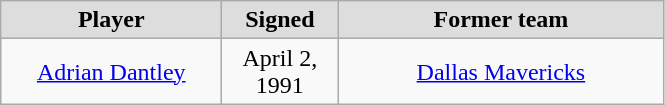<table class="wikitable" style="text-align: center">
<tr style="text-align:center; background:#ddd;">
<td style="width:140px"><strong>Player</strong></td>
<td style="width:70px"><strong>Signed</strong></td>
<td style="width:210px"><strong>Former team</strong></td>
</tr>
<tr>
<td><a href='#'>Adrian Dantley</a></td>
<td>April 2, 1991</td>
<td><a href='#'>Dallas Mavericks</a></td>
</tr>
</table>
